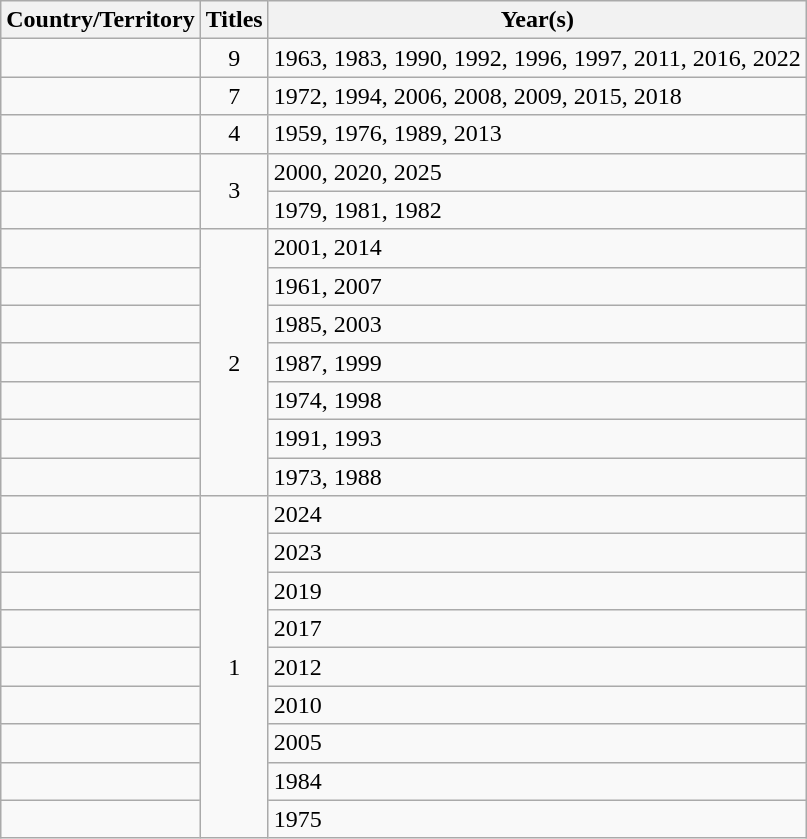<table class="wikitable">
<tr>
<th>Country/Territory</th>
<th>Titles</th>
<th>Year(s)</th>
</tr>
<tr>
<td></td>
<td style="text-align:center;">9</td>
<td>1963, 1983, 1990, 1992, 1996, 1997, 2011, 2016, 2022</td>
</tr>
<tr>
<td></td>
<td style="text-align:center;">7</td>
<td>1972, 1994, 2006, 2008, 2009, 2015, 2018</td>
</tr>
<tr>
<td></td>
<td style="text-align:center;">4</td>
<td>1959, 1976, 1989, 2013</td>
</tr>
<tr>
<td></td>
<td rowspan="2" style="text-align:center;">3</td>
<td>2000, 2020, 2025</td>
</tr>
<tr>
<td></td>
<td>1979, 1981, 1982</td>
</tr>
<tr>
<td></td>
<td rowspan="7" style="text-align:center;">2</td>
<td>2001, 2014</td>
</tr>
<tr>
<td></td>
<td>1961, 2007</td>
</tr>
<tr>
<td></td>
<td>1985, 2003</td>
</tr>
<tr>
<td></td>
<td>1987, 1999</td>
</tr>
<tr>
<td></td>
<td>1974, 1998</td>
</tr>
<tr>
<td></td>
<td>1991, 1993</td>
</tr>
<tr>
<td></td>
<td>1973, 1988</td>
</tr>
<tr>
<td></td>
<td rowspan="9" style="text-align:center;">1</td>
<td>2024</td>
</tr>
<tr>
<td></td>
<td>2023</td>
</tr>
<tr>
<td></td>
<td>2019</td>
</tr>
<tr>
<td></td>
<td>2017</td>
</tr>
<tr>
<td></td>
<td>2012</td>
</tr>
<tr>
<td></td>
<td>2010</td>
</tr>
<tr>
<td></td>
<td>2005</td>
</tr>
<tr>
<td></td>
<td>1984</td>
</tr>
<tr>
<td></td>
<td>1975</td>
</tr>
</table>
